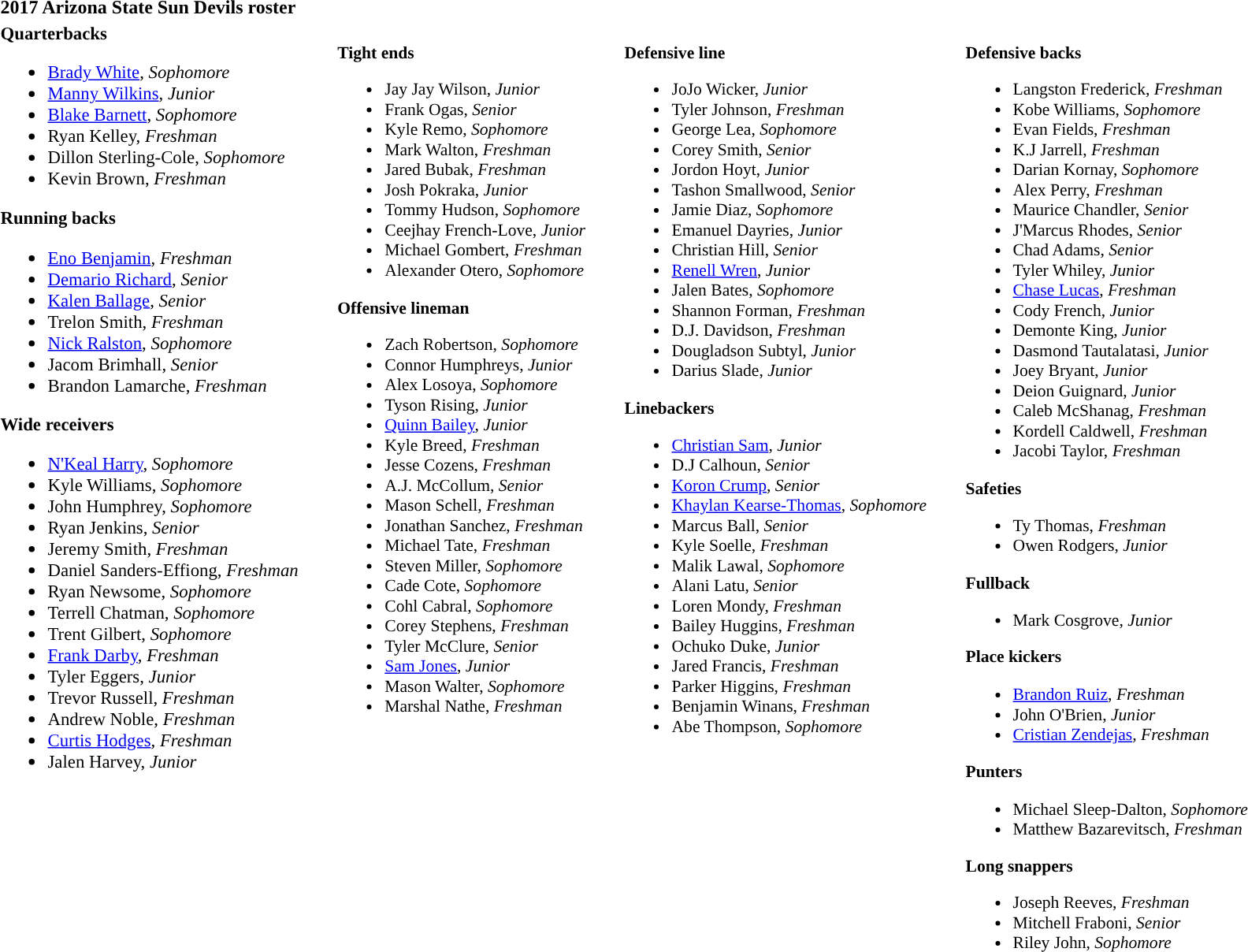<table class="toccolours" style="text-align: left;">
<tr>
<th colspan="7">2017 Arizona State Sun Devils roster</th>
</tr>
<tr>
<td style="font-size: 95%;" valign="top"><strong>Quarterbacks</strong><br><ul><li> <a href='#'>Brady White</a>, <em> Sophomore</em></li><li> <a href='#'>Manny Wilkins</a>, <em> Junior</em></li><li> <a href='#'>Blake Barnett</a>, <em> Sophomore</em></li><li> Ryan Kelley, <em>Freshman</em></li><li> Dillon Sterling-Cole, <em>Sophomore</em></li><li> Kevin Brown, <em>Freshman</em></li></ul><strong>Running backs</strong><ul><li> <a href='#'>Eno Benjamin</a>, <em>Freshman</em></li><li> <a href='#'>Demario Richard</a>, <em>Senior</em></li><li> <a href='#'>Kalen Ballage</a>, <em>Senior</em></li><li> Trelon Smith, <em>Freshman</em></li><li> <a href='#'>Nick Ralston</a>, <em> Sophomore</em></li><li> Jacom Brimhall, <em>Senior</em></li><li> Brandon Lamarche, <em> Freshman</em></li></ul><strong>Wide receivers</strong><ul><li> <a href='#'>N'Keal Harry</a>, <em>Sophomore</em></li><li> Kyle Williams, <em>Sophomore</em></li><li> John Humphrey, <em> Sophomore</em></li><li> Ryan Jenkins, <em> Senior</em></li><li> Jeremy Smith, <em> Freshman</em></li><li> Daniel Sanders-Effiong, <em>Freshman</em></li><li> Ryan Newsome, <em> Sophomore</em></li><li> Terrell Chatman, <em> Sophomore</em></li><li> Trent Gilbert, <em> Sophomore</em></li><li> <a href='#'>Frank Darby</a>, <em> Freshman</em></li><li> Tyler Eggers, <em>Junior</em></li><li> Trevor Russell, <em>Freshman</em></li><li> Andrew Noble, <em>Freshman</em></li><li> <a href='#'>Curtis Hodges</a>, <em>Freshman</em></li><li> Jalen Harvey, <em> Junior</em></li></ul></td>
<td width="25"> </td>
<td style="font-size:90%; vertical-align:top;"><br><strong>Tight ends</strong><ul><li> Jay Jay Wilson, <em>Junior</em></li><li> Frank Ogas, <em> Senior</em></li><li> Kyle Remo, <em>Sophomore</em></li><li> Mark Walton, <em>Freshman</em></li><li> Jared Bubak, <em> Freshman</em></li><li> Josh Pokraka, <em>Junior</em></li><li> Tommy Hudson, <em> Sophomore</em></li><li> Ceejhay French-Love, <em>Junior</em></li><li> Michael Gombert, <em>Freshman</em></li><li> Alexander Otero, <em>Sophomore</em></li></ul><strong>Offensive lineman</strong><ul><li> Zach Robertson, <em> Sophomore</em></li><li> Connor Humphreys, <em> Junior</em></li><li> Alex Losoya, <em> Sophomore</em></li><li> Tyson Rising, <em> Junior</em></li><li> <a href='#'>Quinn Bailey</a>, <em> Junior</em></li><li> Kyle Breed, <em>Freshman</em></li><li> Jesse Cozens, <em>Freshman</em></li><li> A.J. McCollum, <em>Senior</em></li><li> Mason Schell, <em>Freshman</em></li><li> Jonathan Sanchez, <em>Freshman</em></li><li> Michael Tate, <em> Freshman</em></li><li> Steven Miller, <em> Sophomore</em></li><li> Cade Cote, <em> Sophomore</em></li><li> Cohl Cabral, <em>Sophomore</em></li><li> Corey Stephens, <em>Freshman</em></li><li> Tyler McClure, <em> Senior</em></li><li> <a href='#'>Sam Jones</a>, <em> Junior</em></li><li> Mason Walter, <em> Sophomore</em></li><li> Marshal Nathe, <em> Freshman</em></li></ul></td>
<td width="25"> </td>
<td style="font-size:90%; vertical-align:top;"><br><strong>Defensive line</strong><ul><li> JoJo Wicker, <em>Junior</em></li><li> Tyler Johnson, <em>Freshman</em></li><li> George Lea, <em> Sophomore</em></li><li> Corey Smith, <em> Senior</em></li><li> Jordon Hoyt, <em> Junior</em></li><li> Tashon Smallwood, <em>Senior</em></li><li> Jamie Diaz, <em>Sophomore</em></li><li> Emanuel Dayries, <em> Junior</em></li><li> Christian Hill, <em>Senior</em></li><li> <a href='#'>Renell Wren</a>, <em> Junior</em></li><li> Jalen Bates, <em> Sophomore</em></li><li> Shannon Forman, <em>Freshman</em></li><li> D.J. Davidson, <em>Freshman</em></li><li> Dougladson Subtyl, <em> Junior</em></li><li> Darius Slade, <em> Junior</em></li></ul><strong>Linebackers</strong><ul><li> <a href='#'>Christian Sam</a>, <em> Junior</em></li><li> D.J Calhoun, <em>Senior</em></li><li> <a href='#'>Koron Crump</a>, <em>Senior</em></li><li> <a href='#'>Khaylan Kearse-Thomas</a>, <em> Sophomore</em></li><li> Marcus Ball, <em> Senior</em></li><li> Kyle Soelle, <em>Freshman</em></li><li> Malik Lawal, <em> Sophomore</em></li><li> Alani Latu, <em> Senior</em></li><li> Loren Mondy, <em>Freshman</em></li><li> Bailey Huggins, <em>Freshman</em></li><li> Ochuko Duke, <em>Junior</em></li><li> Jared Francis, <em>Freshman</em></li><li> Parker Higgins, <em> Freshman</em></li><li> Benjamin Winans, <em>Freshman</em></li><li> Abe Thompson, <em>Sophomore</em></li></ul></td>
<td width="25"> </td>
<td style="font-size:90%; vertical-align:top;"><br><strong>Defensive backs</strong><ul><li> Langston Frederick, <em>Freshman</em></li><li> Kobe Williams, <em>Sophomore</em></li><li> Evan Fields, <em>Freshman</em></li><li> K.J Jarrell, <em>Freshman</em></li><li> Darian Kornay, <em>Sophomore</em></li><li> Alex Perry, <em>Freshman</em></li><li> Maurice Chandler, <em>Senior</em></li><li> J'Marcus Rhodes, <em>Senior</em></li><li> Chad Adams, <em>Senior</em></li><li> Tyler Whiley, <em> Junior</em></li><li> <a href='#'>Chase Lucas</a>, <em> Freshman</em></li><li> Cody French, <em>Junior</em></li><li> Demonte King, <em>Junior</em></li><li> Dasmond Tautalatasi, <em> Junior</em></li><li> Joey Bryant, <em> Junior</em></li><li> Deion Guignard, <em>Junior</em></li><li> Caleb McShanag, <em> Freshman</em></li><li> Kordell Caldwell, <em>Freshman</em></li><li> Jacobi Taylor, <em>Freshman</em></li></ul><strong>Safeties</strong><ul><li> Ty Thomas, <em>Freshman</em></li><li> Owen Rodgers, <em>Junior</em></li></ul><strong>Fullback</strong><ul><li> Mark Cosgrove, <em> Junior</em></li></ul><strong>Place kickers</strong><ul><li> <a href='#'>Brandon Ruiz</a>, <em>Freshman</em></li><li> John O'Brien, <em> Junior</em></li><li> <a href='#'>Cristian Zendejas</a>, <em>Freshman</em></li></ul><strong>Punters</strong><ul><li> Michael Sleep-Dalton, <em> Sophomore</em></li><li> Matthew Bazarevitsch, <em>Freshman</em></li></ul><strong>Long snappers</strong><ul><li> Joseph Reeves, <em>Freshman</em></li><li> Mitchell Fraboni, <em>Senior</em></li><li> Riley John, <em>Sophomore</em></li></ul><span></span><br></td>
</tr>
</table>
